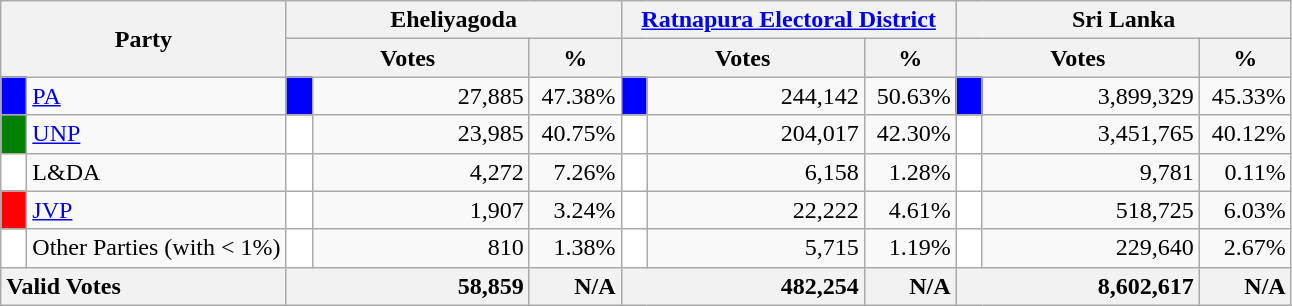<table class="wikitable">
<tr>
<th colspan="2" width="144px"rowspan="2">Party</th>
<th colspan="3" width="216px">Eheliyagoda</th>
<th colspan="3" width="216px"><a href='#'>Ratnapura Electoral District</a></th>
<th colspan="3" width="216px">Sri Lanka</th>
</tr>
<tr>
<th colspan="2" width="144px">Votes</th>
<th>%</th>
<th colspan="2" width="144px">Votes</th>
<th>%</th>
<th colspan="2" width="144px">Votes</th>
<th>%</th>
</tr>
<tr>
<td style="background-color:blue;" width="10px"></td>
<td style="text-align:left;"><a href='#'>PA</a></td>
<td style="background-color:blue;" width="10px"></td>
<td style="text-align:right;">27,885</td>
<td style="text-align:right;">47.38%</td>
<td style="background-color:blue;" width="10px"></td>
<td style="text-align:right;">244,142</td>
<td style="text-align:right;">50.63%</td>
<td style="background-color:blue;" width="10px"></td>
<td style="text-align:right;">3,899,329</td>
<td style="text-align:right;">45.33%</td>
</tr>
<tr>
<td style="background-color:green;" width="10px"></td>
<td style="text-align:left;"><a href='#'>UNP</a></td>
<td style="background-color:white;" width="10px"></td>
<td style="text-align:right;">23,985</td>
<td style="text-align:right;">40.75%</td>
<td style="background-color:white;" width="10px"></td>
<td style="text-align:right;">204,017</td>
<td style="text-align:right;">42.30%</td>
<td style="background-color:white;" width="10px"></td>
<td style="text-align:right;">3,451,765</td>
<td style="text-align:right;">40.12%</td>
</tr>
<tr>
<td style="background-color:white;" width="10px"></td>
<td style="text-align:left;">L&DA</td>
<td style="background-color:white;" width="10px"></td>
<td style="text-align:right;">4,272</td>
<td style="text-align:right;">7.26%</td>
<td style="background-color:white;" width="10px"></td>
<td style="text-align:right;">6,158</td>
<td style="text-align:right;">1.28%</td>
<td style="background-color:white;" width="10px"></td>
<td style="text-align:right;">9,781</td>
<td style="text-align:right;">0.11%</td>
</tr>
<tr>
<td style="background-color:red;" width="10px"></td>
<td style="text-align:left;"><a href='#'>JVP</a></td>
<td style="background-color:white;" width="10px"></td>
<td style="text-align:right;">1,907</td>
<td style="text-align:right;">3.24%</td>
<td style="background-color:white;" width="10px"></td>
<td style="text-align:right;">22,222</td>
<td style="text-align:right;">4.61%</td>
<td style="background-color:white;" width="10px"></td>
<td style="text-align:right;">518,725</td>
<td style="text-align:right;">6.03%</td>
</tr>
<tr>
<td style="background-color:white;" width="10px"></td>
<td style="text-align:left;">Other Parties (with < 1%)</td>
<td style="background-color:white;" width="10px"></td>
<td style="text-align:right;">810</td>
<td style="text-align:right;">1.38%</td>
<td style="background-color:white;" width="10px"></td>
<td style="text-align:right;">5,715</td>
<td style="text-align:right;">1.19%</td>
<td style="background-color:white;" width="10px"></td>
<td style="text-align:right;">229,640</td>
<td style="text-align:right;">2.67%</td>
</tr>
<tr>
<th colspan="2" width="144px"style="text-align:left;">Valid Votes</th>
<th style="text-align:right;"colspan="2" width="144px">58,859</th>
<th style="text-align:right;">N/A</th>
<th style="text-align:right;"colspan="2" width="144px">482,254</th>
<th style="text-align:right;">N/A</th>
<th style="text-align:right;"colspan="2" width="144px">8,602,617</th>
<th style="text-align:right;">N/A</th>
</tr>
</table>
